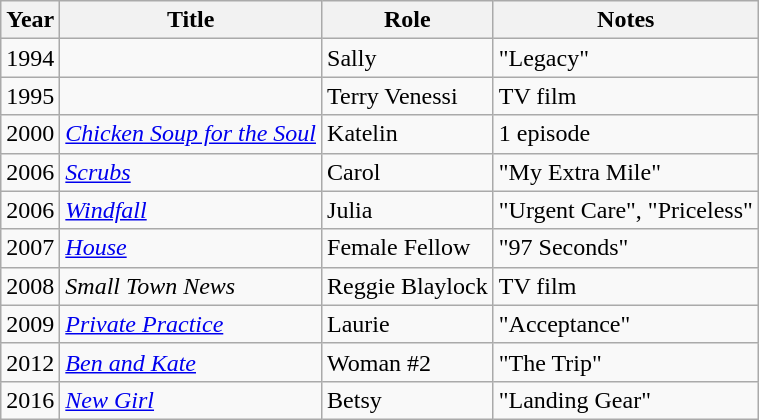<table class="wikitable sortable">
<tr>
<th>Year</th>
<th>Title</th>
<th>Role</th>
<th class="unsortable">Notes</th>
</tr>
<tr>
<td>1994</td>
<td><em></em></td>
<td>Sally</td>
<td>"Legacy"</td>
</tr>
<tr>
<td>1995</td>
<td><em></em></td>
<td>Terry Venessi</td>
<td>TV film</td>
</tr>
<tr>
<td>2000</td>
<td><em><a href='#'>Chicken Soup for the Soul</a></em></td>
<td>Katelin</td>
<td>1 episode</td>
</tr>
<tr>
<td>2006</td>
<td><em><a href='#'>Scrubs</a></em></td>
<td>Carol</td>
<td>"My Extra Mile"</td>
</tr>
<tr>
<td>2006</td>
<td><em><a href='#'>Windfall</a></em></td>
<td>Julia</td>
<td>"Urgent Care", "Priceless"</td>
</tr>
<tr>
<td>2007</td>
<td><em><a href='#'>House</a></em></td>
<td>Female Fellow</td>
<td>"97 Seconds"</td>
</tr>
<tr>
<td>2008</td>
<td><em>Small Town News</em></td>
<td>Reggie Blaylock</td>
<td>TV film</td>
</tr>
<tr>
<td>2009</td>
<td><em><a href='#'>Private Practice</a></em></td>
<td>Laurie</td>
<td>"Acceptance"</td>
</tr>
<tr>
<td>2012</td>
<td><em><a href='#'>Ben and Kate</a></em></td>
<td>Woman #2</td>
<td>"The Trip"</td>
</tr>
<tr>
<td>2016</td>
<td><em><a href='#'>New Girl</a></em></td>
<td>Betsy</td>
<td>"Landing Gear"</td>
</tr>
</table>
